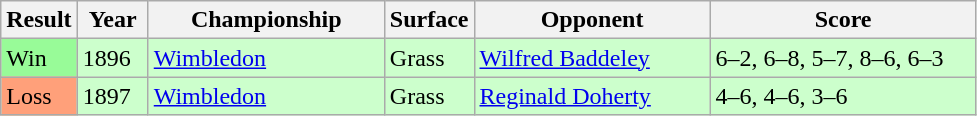<table class="wikitable">
<tr>
<th style="width:40px">Result</th>
<th style="width:40px">Year</th>
<th style="width:150px">Championship</th>
<th style="width:50px">Surface</th>
<th style="width:150px">Opponent</th>
<th style="width:170px" class="unsortable">Score</th>
</tr>
<tr style="background:#cfc;">
<td style="background:#98fb98;">Win</td>
<td>1896</td>
<td><a href='#'>Wimbledon</a></td>
<td>Grass</td>
<td> <a href='#'>Wilfred Baddeley</a></td>
<td>6–2, 6–8, 5–7, 8–6, 6–3</td>
</tr>
<tr style="background:#cfc;">
<td style="background:#ffa07a;">Loss</td>
<td>1897</td>
<td><a href='#'>Wimbledon</a></td>
<td>Grass</td>
<td> <a href='#'>Reginald Doherty</a></td>
<td>4–6, 4–6, 3–6</td>
</tr>
</table>
